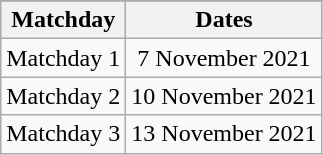<table class="wikitable" style="text-align:center">
<tr>
</tr>
<tr>
<th>Matchday</th>
<th>Dates</th>
</tr>
<tr>
<td>Matchday 1</td>
<td>7 November 2021</td>
</tr>
<tr>
<td>Matchday 2</td>
<td>10 November 2021</td>
</tr>
<tr>
<td>Matchday 3</td>
<td>13 November 2021</td>
</tr>
</table>
